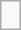<table class="infobox" style="text-align: center;">
<tr>
<td></td>
</tr>
<tr>
<td colspan="2"></td>
</tr>
<tr>
</tr>
</table>
